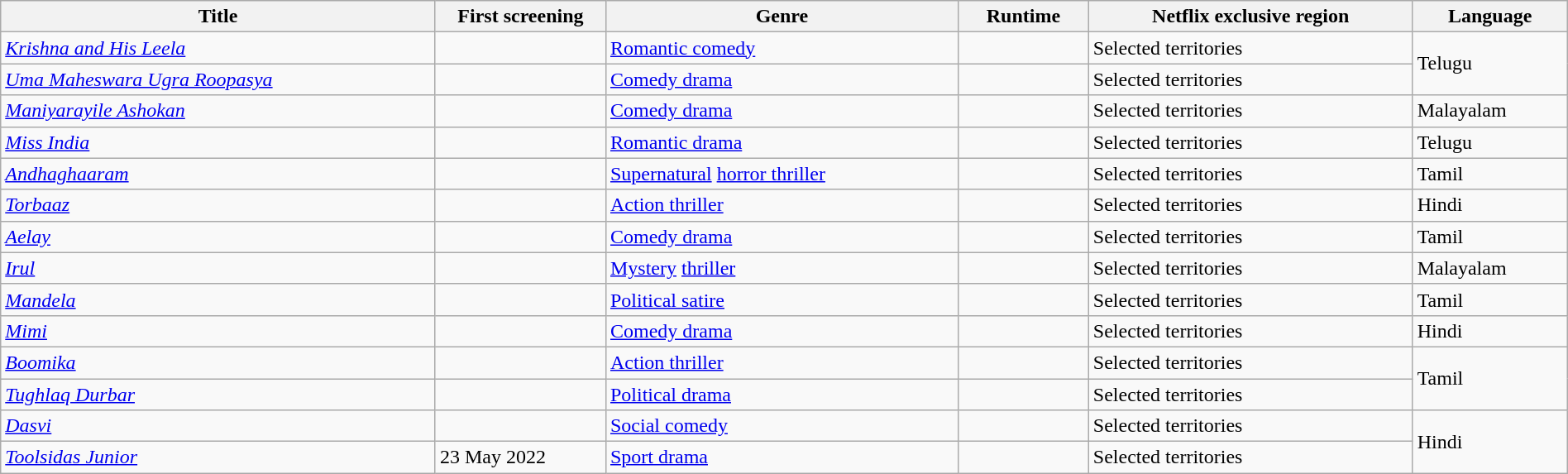<table class="wikitable sortable" style="width:100%;" id="special_upcoming">
<tr>
<th>Title</th>
<th scope="col" style="width:130px;">First screening</th>
<th>Genre</th>
<th>Runtime</th>
<th>Netflix exclusive region</th>
<th>Language</th>
</tr>
<tr>
<td><em><a href='#'>Krishna and His Leela</a></em></td>
<td></td>
<td><a href='#'>Romantic comedy</a></td>
<td></td>
<td>Selected territories</td>
<td rowspan="2">Telugu</td>
</tr>
<tr>
<td><em><a href='#'>Uma Maheswara Ugra Roopasya</a></em></td>
<td></td>
<td><a href='#'>Comedy drama</a></td>
<td></td>
<td>Selected territories</td>
</tr>
<tr>
<td><em><a href='#'>Maniyarayile Ashokan</a></em></td>
<td></td>
<td><a href='#'>Comedy drama</a></td>
<td></td>
<td>Selected territories</td>
<td>Malayalam</td>
</tr>
<tr>
<td><em><a href='#'>Miss India</a></em></td>
<td></td>
<td><a href='#'>Romantic drama</a></td>
<td></td>
<td>Selected territories</td>
<td>Telugu</td>
</tr>
<tr>
<td><em><a href='#'>Andhaghaaram</a></em></td>
<td></td>
<td><a href='#'>Supernatural</a> <a href='#'>horror thriller</a></td>
<td></td>
<td>Selected territories</td>
<td>Tamil</td>
</tr>
<tr>
<td><em><a href='#'>Torbaaz</a></em></td>
<td></td>
<td><a href='#'>Action thriller</a></td>
<td></td>
<td>Selected territories</td>
<td>Hindi</td>
</tr>
<tr>
<td><em><a href='#'>Aelay</a></em></td>
<td></td>
<td><a href='#'>Comedy drama</a></td>
<td></td>
<td>Selected territories</td>
<td>Tamil</td>
</tr>
<tr>
<td><em><a href='#'>Irul</a></em></td>
<td></td>
<td><a href='#'>Mystery</a> <a href='#'>thriller</a></td>
<td></td>
<td>Selected territories</td>
<td>Malayalam</td>
</tr>
<tr>
<td><em><a href='#'>Mandela</a></em></td>
<td></td>
<td><a href='#'>Political satire</a></td>
<td></td>
<td>Selected territories</td>
<td>Tamil</td>
</tr>
<tr>
<td><em><a href='#'>Mimi</a></em></td>
<td></td>
<td><a href='#'>Comedy drama</a></td>
<td></td>
<td>Selected territories</td>
<td>Hindi</td>
</tr>
<tr>
<td><em><a href='#'>Boomika</a></em></td>
<td></td>
<td><a href='#'>Action thriller</a></td>
<td></td>
<td>Selected territories</td>
<td rowspan="2">Tamil</td>
</tr>
<tr>
<td><em><a href='#'>Tughlaq Durbar</a></em></td>
<td></td>
<td><a href='#'>Political drama</a></td>
<td></td>
<td>Selected territories</td>
</tr>
<tr>
<td><em><a href='#'>Dasvi</a></em></td>
<td></td>
<td><a href='#'>Social comedy</a></td>
<td></td>
<td>Selected territories</td>
<td rowspan="2">Hindi</td>
</tr>
<tr>
<td><em><a href='#'>Toolsidas Junior</a></em></td>
<td>23 May 2022</td>
<td><a href='#'>Sport drama</a></td>
<td></td>
<td>Selected territories</td>
</tr>
</table>
